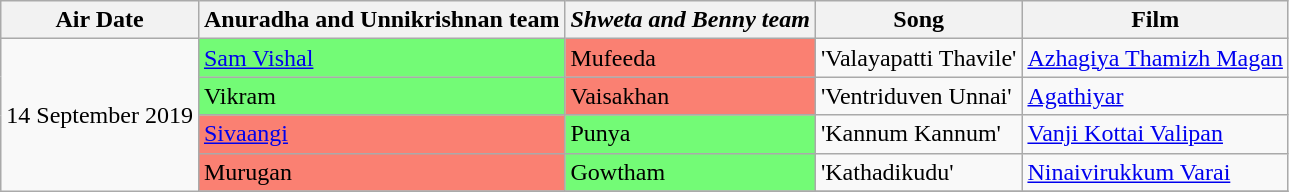<table class="wikitable sortable">
<tr>
<th>Air Date</th>
<th>Anuradha and Unnikrishnan team</th>
<th><em>Shweta and Benny team</em></th>
<th>Song</th>
<th>Film</th>
</tr>
<tr>
<td rowspan="5">14 September 2019</td>
<td style="background:#73FB76;"><a href='#'>Sam Vishal</a></td>
<td style="background:salmon">Mufeeda</td>
<td>'Valayapatti Thavile'</td>
<td><a href='#'>Azhagiya Thamizh Magan</a></td>
</tr>
<tr>
<td style="background:#73FB76;">Vikram</td>
<td style="background:salmon">Vaisakhan</td>
<td>'Ventriduven Unnai'</td>
<td><a href='#'>Agathiyar</a></td>
</tr>
<tr>
<td style="background:salmon"><a href='#'>Sivaangi</a></td>
<td style="background:#73FB76;">Punya</td>
<td>'Kannum Kannum'</td>
<td><a href='#'>Vanji Kottai Valipan</a></td>
</tr>
<tr>
<td style="background:salmon">Murugan</td>
<td style="background:#73FB76;">Gowtham</td>
<td>'Kathadikudu'</td>
<td><a href='#'>Ninaivirukkum Varai</a></td>
</tr>
<tr>
</tr>
</table>
